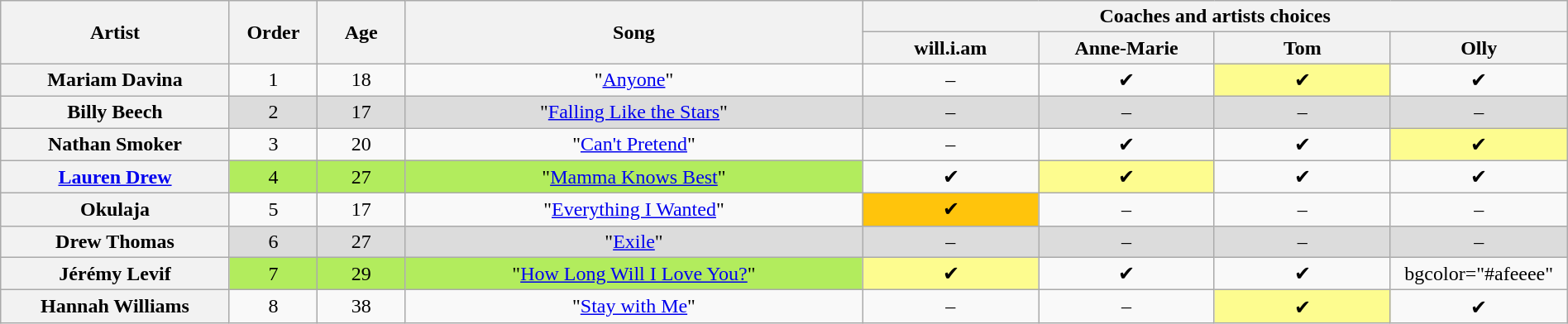<table class="wikitable" style="text-align:center; width:100%">
<tr>
<th scope="col" rowspan="2" style="width:13%">Artist</th>
<th scope="col" rowspan="2" style="width:05%">Order</th>
<th scope="col" rowspan="2" style="width:05%">Age</th>
<th scope="col" rowspan="2" style="width:26%">Song</th>
<th scope="row" colspan="4" style="width:40%">Coaches and artists choices</th>
</tr>
<tr>
<th style="width:10%">will.i.am</th>
<th style="width:10%">Anne-Marie</th>
<th style="width:10%">Tom</th>
<th style="width:10%">Olly</th>
</tr>
<tr At The Begining The Four Coaches Perform You've Got the Love>
<th scope="row">Mariam Davina</th>
<td>1</td>
<td>18</td>
<td>"<a href='#'>Anyone</a>"</td>
<td>–</td>
<td>✔</td>
<td style="background:#fdfc8f">✔</td>
<td>✔</td>
</tr>
<tr style="background:#DCDCDC">
<th scope="row">Billy Beech</th>
<td>2</td>
<td>17</td>
<td>"<a href='#'>Falling Like the Stars</a>"</td>
<td>–</td>
<td>–</td>
<td>–</td>
<td>–</td>
</tr>
<tr>
<th scope="row">Nathan Smoker</th>
<td>3</td>
<td>20</td>
<td>"<a href='#'>Can't Pretend</a>"</td>
<td>–</td>
<td>✔</td>
<td>✔</td>
<td style="background:#fdfc8f">✔</td>
</tr>
<tr>
<th scope="row"><a href='#'>Lauren Drew</a></th>
<td style="background:#B2EC5D">4</td>
<td style="background:#B2EC5D">27</td>
<td style="background:#B2EC5D">"<a href='#'>Mamma Knows Best</a>"</td>
<td>✔</td>
<td style="background:#fdfc8f">✔</td>
<td>✔</td>
<td>✔</td>
</tr>
<tr>
<th scope="row">Okulaja</th>
<td>5</td>
<td>17</td>
<td>"<a href='#'>Everything I Wanted</a>"</td>
<td style="background:#ffc40c">✔</td>
<td>–</td>
<td>–</td>
<td>–</td>
</tr>
<tr style="background:#DCDCDC">
<th scope="row">Drew Thomas</th>
<td>6</td>
<td>27</td>
<td>"<a href='#'>Exile</a>"</td>
<td>–</td>
<td>–</td>
<td>–</td>
<td>–</td>
</tr>
<tr>
<th scope="row">Jérémy Levif</th>
<td style="background:#B2EC5D">7</td>
<td style="background:#B2EC5D">29</td>
<td style="background:#B2EC5D">"<a href='#'>How Long Will I Love You?</a>"</td>
<td style="background:#fdfc8f">✔</td>
<td>✔</td>
<td>✔</td>
<td>bgcolor="#afeeee" </td>
</tr>
<tr>
<th scope="row">Hannah Williams</th>
<td>8</td>
<td>38</td>
<td>"<a href='#'>Stay with Me</a>"</td>
<td>–</td>
<td>–</td>
<td style="background:#fdfc8f">✔</td>
<td>✔</td>
</tr>
</table>
